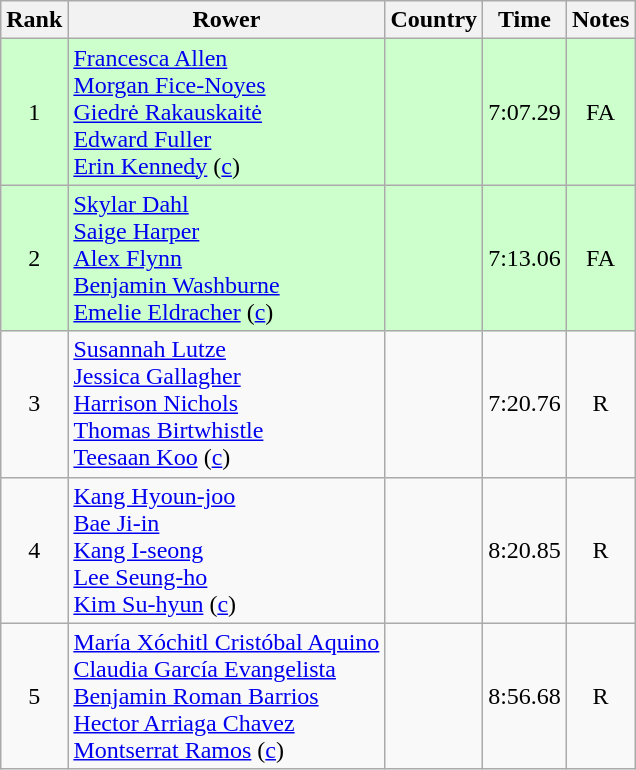<table class="wikitable" style="text-align:center">
<tr>
<th>Rank</th>
<th>Rower</th>
<th>Country</th>
<th>Time</th>
<th>Notes</th>
</tr>
<tr bgcolor=ccffcc>
<td>1</td>
<td align="left"><a href='#'>Francesca Allen</a><br><a href='#'>Morgan Fice-Noyes</a><br><a href='#'>Giedrė Rakauskaitė</a><br><a href='#'>Edward Fuller</a><br><a href='#'>Erin Kennedy</a> (<a href='#'>c</a>)</td>
<td align="left"></td>
<td>7:07.29</td>
<td>FA</td>
</tr>
<tr bgcolor=ccffcc>
<td>2</td>
<td align="left"><a href='#'>Skylar Dahl</a><br><a href='#'>Saige Harper</a><br><a href='#'>Alex Flynn</a><br><a href='#'>Benjamin Washburne</a><br><a href='#'>Emelie Eldracher</a> (<a href='#'>c</a>)</td>
<td align="left"></td>
<td>7:13.06</td>
<td>FA</td>
</tr>
<tr>
<td>3</td>
<td align="left"><a href='#'>Susannah Lutze</a><br><a href='#'>Jessica Gallagher</a><br><a href='#'>Harrison Nichols</a><br><a href='#'>Thomas Birtwhistle</a><br><a href='#'>Teesaan Koo</a> (<a href='#'>c</a>)</td>
<td align="left"></td>
<td>7:20.76</td>
<td>R</td>
</tr>
<tr>
<td>4</td>
<td align="left"><a href='#'>Kang Hyoun-joo</a><br><a href='#'>Bae Ji-in</a><br><a href='#'>Kang I-seong</a><br><a href='#'>Lee Seung-ho</a><br><a href='#'>Kim Su-hyun</a> (<a href='#'>c</a>)</td>
<td align="left"></td>
<td>8:20.85</td>
<td>R</td>
</tr>
<tr>
<td>5</td>
<td align="left"><a href='#'>María Xóchitl Cristóbal Aquino</a><br><a href='#'>Claudia García Evangelista</a><br><a href='#'>Benjamin Roman Barrios</a><br><a href='#'>Hector Arriaga Chavez</a><br><a href='#'>Montserrat Ramos</a> (<a href='#'>c</a>)</td>
<td align="left"></td>
<td>8:56.68</td>
<td>R</td>
</tr>
</table>
